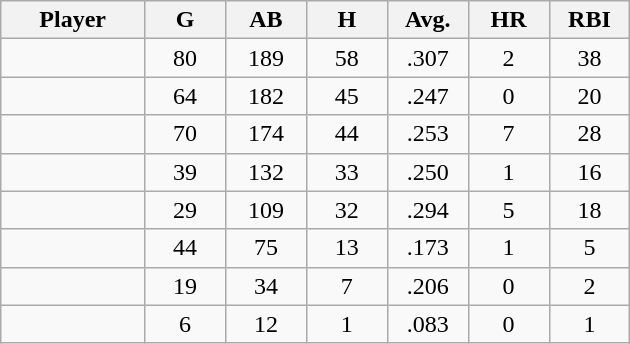<table class="wikitable sortable">
<tr>
<th bgcolor="#DDDDFF" width="16%">Player</th>
<th bgcolor="#DDDDFF" width="9%">G</th>
<th bgcolor="#DDDDFF" width="9%">AB</th>
<th bgcolor="#DDDDFF" width="9%">H</th>
<th bgcolor="#DDDDFF" width="9%">Avg.</th>
<th bgcolor="#DDDDFF" width="9%">HR</th>
<th bgcolor="#DDDDFF" width="9%">RBI</th>
</tr>
<tr align="center">
<td></td>
<td>80</td>
<td>189</td>
<td>58</td>
<td>.307</td>
<td>2</td>
<td>38</td>
</tr>
<tr align="center">
<td></td>
<td>64</td>
<td>182</td>
<td>45</td>
<td>.247</td>
<td>0</td>
<td>20</td>
</tr>
<tr align="center">
<td></td>
<td>70</td>
<td>174</td>
<td>44</td>
<td>.253</td>
<td>7</td>
<td>28</td>
</tr>
<tr align="center">
<td></td>
<td>39</td>
<td>132</td>
<td>33</td>
<td>.250</td>
<td>1</td>
<td>16</td>
</tr>
<tr align="center">
<td></td>
<td>29</td>
<td>109</td>
<td>32</td>
<td>.294</td>
<td>5</td>
<td>18</td>
</tr>
<tr align="center">
<td></td>
<td>44</td>
<td>75</td>
<td>13</td>
<td>.173</td>
<td>1</td>
<td>5</td>
</tr>
<tr align="center">
<td></td>
<td>19</td>
<td>34</td>
<td>7</td>
<td>.206</td>
<td>0</td>
<td>2</td>
</tr>
<tr align="center">
<td></td>
<td>6</td>
<td>12</td>
<td>1</td>
<td>.083</td>
<td>0</td>
<td>1</td>
</tr>
</table>
